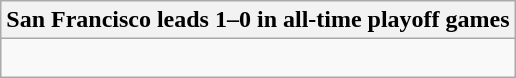<table class="wikitable collapsible collapsed">
<tr>
<th>San Francisco leads 1–0 in all-time playoff games</th>
</tr>
<tr>
<td><br></td>
</tr>
</table>
